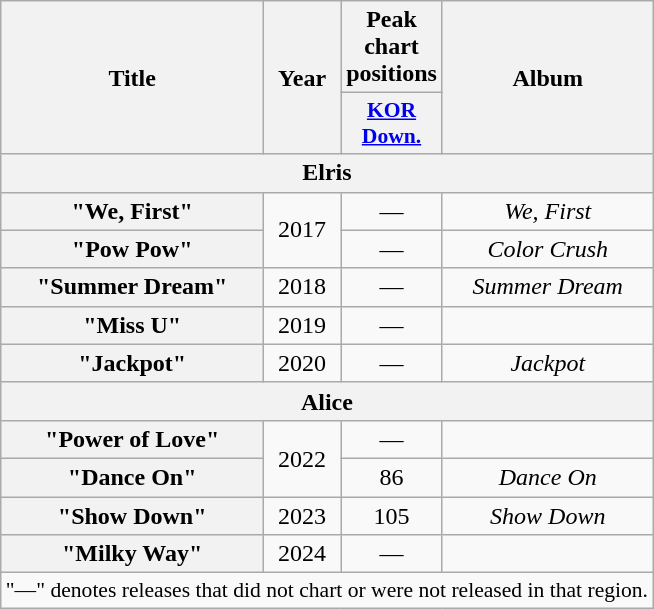<table class="wikitable plainrowheaders" style="text-align:center;">
<tr>
<th scope="col" rowspan="2">Title</th>
<th scope="col" rowspan="2">Year</th>
<th scope="col" colspan="1">Peak chart <br> positions</th>
<th scope="col" rowspan="2">Album</th>
</tr>
<tr>
<th scope="col" style="width:3em;font-size:90%;"><a href='#'>KOR<br>Down.</a><br></th>
</tr>
<tr>
<th colspan="4">Elris</th>
</tr>
<tr>
<th scope="row">"We, First" </th>
<td rowspan="2">2017</td>
<td>—</td>
<td><em>We, First</em></td>
</tr>
<tr>
<th scope="row">"Pow Pow"</th>
<td>—</td>
<td><em>Color Crush</em></td>
</tr>
<tr>
<th scope="row">"Summer Dream"</th>
<td>2018</td>
<td>—</td>
<td><em>Summer Dream</em></td>
</tr>
<tr>
<th scope="row">"Miss U" </th>
<td>2019</td>
<td>—</td>
<td></td>
</tr>
<tr>
<th scope="row">"Jackpot"</th>
<td>2020</td>
<td>—</td>
<td><em>Jackpot</em></td>
</tr>
<tr>
<th colspan="4">Alice</th>
</tr>
<tr>
<th scope="row">"Power of Love" </th>
<td rowspan="2">2022</td>
<td>—</td>
<td></td>
</tr>
<tr>
<th scope="row">"Dance On"</th>
<td>86</td>
<td><em>Dance On</em></td>
</tr>
<tr>
<th scope="row">"Show Down"</th>
<td>2023</td>
<td>105</td>
<td><em>Show Down</em></td>
</tr>
<tr>
<th scope="row">"Milky Way"</th>
<td>2024</td>
<td>—</td>
<td></td>
</tr>
<tr>
<td colspan="4" style="font-size:90%">"—" denotes releases that did not chart or were not released in that region.</td>
</tr>
</table>
